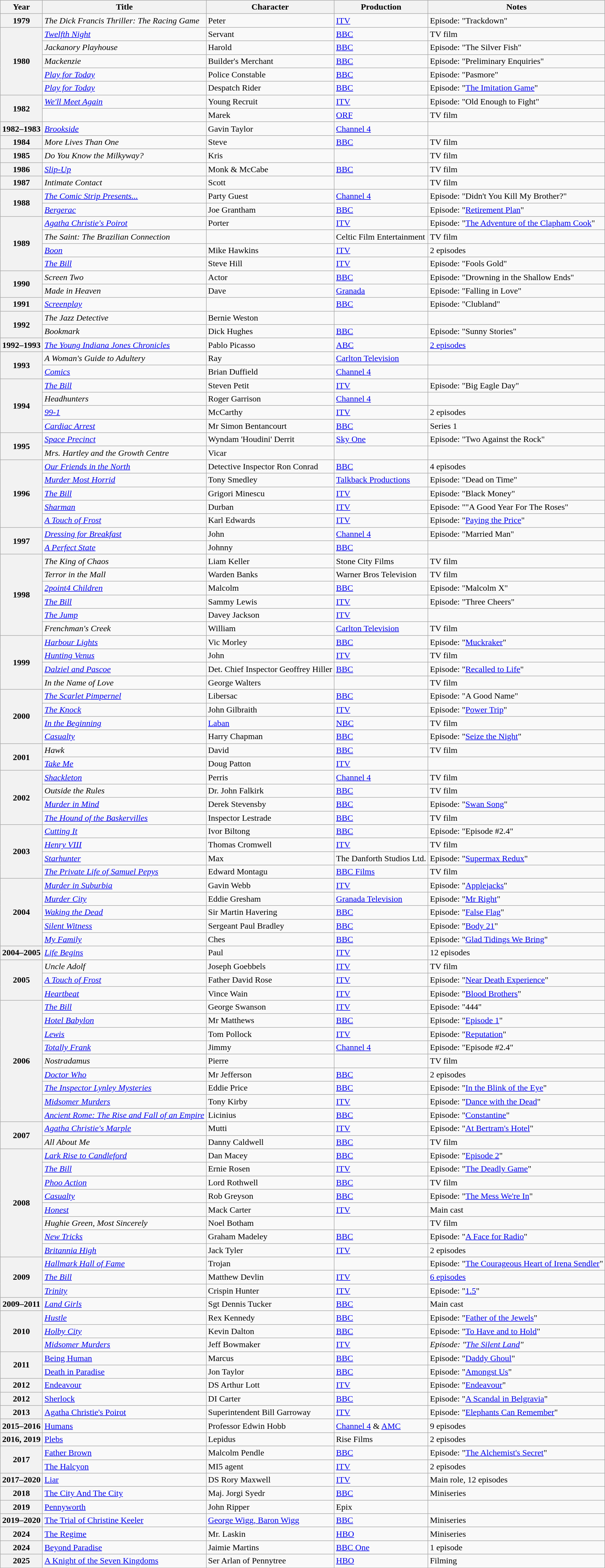<table class="wikitable plainrowheaders sortable">
<tr>
<th scope="col">Year</th>
<th scope="col">Title</th>
<th scope="col">Character</th>
<th scope="col">Production</th>
<th scope="col" class="unsortable">Notes</th>
</tr>
<tr>
<th scope="row">1979</th>
<td><em>The Dick Francis Thriller: The Racing Game</em></td>
<td>Peter</td>
<td><a href='#'>ITV</a></td>
<td>Episode: "Trackdown"</td>
</tr>
<tr>
<th scope="row" rowspan="5">1980</th>
<td><em><a href='#'>Twelfth Night</a></em></td>
<td>Servant</td>
<td><a href='#'>BBC</a></td>
<td>TV film</td>
</tr>
<tr>
<td><em>Jackanory Playhouse</em></td>
<td>Harold</td>
<td><a href='#'>BBC</a></td>
<td>Episode: "The Silver Fish"</td>
</tr>
<tr>
<td><em>Mackenzie</em></td>
<td>Builder's Merchant</td>
<td><a href='#'>BBC</a></td>
<td>Episode: "Preliminary Enquiries"</td>
</tr>
<tr>
<td><em><a href='#'>Play for Today</a></em></td>
<td>Police Constable</td>
<td><a href='#'>BBC</a></td>
<td>Episode: "Pasmore"</td>
</tr>
<tr>
<td><em><a href='#'>Play for Today</a></em></td>
<td>Despatch Rider</td>
<td><a href='#'>BBC</a></td>
<td>Episode: "<a href='#'>The Imitation Game</a>"</td>
</tr>
<tr>
<th scope="row" rowspan="2">1982</th>
<td><em><a href='#'>We'll Meet Again</a></em></td>
<td>Young Recruit</td>
<td><a href='#'>ITV</a></td>
<td>Episode: "Old Enough to Fight"</td>
</tr>
<tr>
<td><em></em></td>
<td>Marek</td>
<td><a href='#'>ORF</a></td>
<td>TV film</td>
</tr>
<tr>
<th scope="row">1982–1983</th>
<td><em><a href='#'>Brookside</a></em></td>
<td>Gavin Taylor</td>
<td><a href='#'>Channel 4</a></td>
<td></td>
</tr>
<tr>
<th scope="row">1984</th>
<td><em>More Lives Than One</em></td>
<td>Steve</td>
<td><a href='#'>BBC</a></td>
<td>TV film</td>
</tr>
<tr>
<th scope="row">1985</th>
<td><em>Do You Know the Milkyway?</em></td>
<td>Kris</td>
<td></td>
<td>TV film</td>
</tr>
<tr>
<th scope="row">1986</th>
<td><em><a href='#'>Slip-Up</a></em></td>
<td>Monk & McCabe</td>
<td><a href='#'>BBC</a></td>
<td>TV film</td>
</tr>
<tr>
<th scope="row">1987</th>
<td><em>Intimate Contact</em></td>
<td>Scott</td>
<td></td>
<td>TV film</td>
</tr>
<tr>
<th scope="row" rowspan="2">1988</th>
<td><em><a href='#'>The Comic Strip Presents...</a></em></td>
<td>Party Guest</td>
<td><a href='#'>Channel 4</a></td>
<td>Episode: "Didn't You Kill My Brother?"</td>
</tr>
<tr>
<td><em><a href='#'>Bergerac</a></em></td>
<td>Joe Grantham</td>
<td><a href='#'>BBC</a></td>
<td>Episode: "<a href='#'>Retirement Plan</a>"</td>
</tr>
<tr>
<th scope="row" rowspan="4">1989</th>
<td><em><a href='#'>Agatha Christie's Poirot</a></em></td>
<td>Porter</td>
<td><a href='#'>ITV</a></td>
<td>Episode: "<a href='#'>The Adventure of the Clapham Cook</a>"</td>
</tr>
<tr>
<td><em>The Saint: The Brazilian Connection</em></td>
<td></td>
<td>Celtic Film Entertainment</td>
<td>TV film</td>
</tr>
<tr>
<td><em><a href='#'>Boon</a></em></td>
<td>Mike Hawkins</td>
<td><a href='#'>ITV</a></td>
<td>2 episodes</td>
</tr>
<tr>
<td><em><a href='#'>The Bill</a></em></td>
<td>Steve Hill</td>
<td><a href='#'>ITV</a></td>
<td>Episode: "Fools Gold"</td>
</tr>
<tr>
<th scope="row" rowspan="2">1990</th>
<td><em>Screen Two</em></td>
<td>Actor</td>
<td><a href='#'>BBC</a></td>
<td>Episode: "Drowning in the Shallow Ends"</td>
</tr>
<tr>
<td><em>Made in Heaven</em></td>
<td>Dave</td>
<td><a href='#'>Granada</a></td>
<td>Episode: "Falling in Love"</td>
</tr>
<tr>
<th scope="row">1991</th>
<td><em><a href='#'>Screenplay</a></em></td>
<td></td>
<td><a href='#'>BBC</a></td>
<td>Episode: "Clubland"</td>
</tr>
<tr>
<th scope="row" rowspan="2">1992</th>
<td><em>The Jazz Detective</em></td>
<td>Bernie Weston</td>
<td></td>
<td></td>
</tr>
<tr>
<td><em>Bookmark</em></td>
<td>Dick Hughes</td>
<td><a href='#'>BBC</a></td>
<td>Episode: "Sunny Stories"</td>
</tr>
<tr>
<th scope="row">1992–1993</th>
<td><em><a href='#'>The Young Indiana Jones Chronicles</a></em></td>
<td>Pablo Picasso</td>
<td><a href='#'>ABC</a></td>
<td><a href='#'>2 episodes</a></td>
</tr>
<tr>
<th scope="row" rowspan="2">1993</th>
<td><em>A Woman's Guide to Adultery</em></td>
<td>Ray</td>
<td><a href='#'>Carlton Television</a></td>
<td></td>
</tr>
<tr>
<td><em><a href='#'>Comics</a></em></td>
<td>Brian Duffield</td>
<td><a href='#'>Channel 4</a></td>
<td></td>
</tr>
<tr>
<th scope="row" rowspan="4">1994</th>
<td><em><a href='#'>The Bill</a></em></td>
<td>Steven Petit</td>
<td><a href='#'>ITV</a></td>
<td>Episode: "Big Eagle Day"</td>
</tr>
<tr>
<td><em>Headhunters</em></td>
<td>Roger Garrison</td>
<td><a href='#'>Channel 4</a></td>
<td></td>
</tr>
<tr>
<td><em><a href='#'>99-1</a></em></td>
<td>McCarthy</td>
<td><a href='#'>ITV</a></td>
<td>2 episodes</td>
</tr>
<tr>
<td><em><a href='#'>Cardiac Arrest</a></em></td>
<td>Mr Simon Bentancourt</td>
<td><a href='#'>BBC</a></td>
<td>Series 1</td>
</tr>
<tr>
<th scope="row" rowspan="2">1995</th>
<td><em><a href='#'>Space Precinct</a></em></td>
<td>Wyndam 'Houdini' Derrit</td>
<td><a href='#'>Sky One</a></td>
<td>Episode: "Two Against the Rock"</td>
</tr>
<tr>
<td><em>Mrs. Hartley and the Growth Centre</em></td>
<td>Vicar</td>
<td></td>
<td></td>
</tr>
<tr>
<th scope="row" rowspan="5">1996</th>
<td><em><a href='#'>Our Friends in the North</a></em></td>
<td>Detective Inspector Ron Conrad</td>
<td><a href='#'>BBC</a></td>
<td>4 episodes</td>
</tr>
<tr>
<td><em><a href='#'>Murder Most Horrid</a></em></td>
<td>Tony Smedley</td>
<td><a href='#'>Talkback Productions</a></td>
<td>Episode: "Dead on Time"</td>
</tr>
<tr>
<td><em><a href='#'>The Bill</a></em></td>
<td>Grigori Minescu</td>
<td><a href='#'>ITV</a></td>
<td>Episode: "Black Money"</td>
</tr>
<tr>
<td><em><a href='#'>Sharman</a></em></td>
<td>Durban</td>
<td><a href='#'>ITV</a></td>
<td>Episode: ""A Good Year For The Roses"</td>
</tr>
<tr>
<td><em><a href='#'>A Touch of Frost</a></em></td>
<td>Karl Edwards</td>
<td><a href='#'>ITV</a></td>
<td>Episode: "<a href='#'>Paying the Price</a>"</td>
</tr>
<tr>
<th scope="row" rowspan="2">1997</th>
<td><em><a href='#'>Dressing for Breakfast</a></em></td>
<td>John</td>
<td><a href='#'>Channel 4</a></td>
<td>Episode: "Married Man"</td>
</tr>
<tr>
<td><em><a href='#'>A Perfect State</a></em></td>
<td>Johnny</td>
<td><a href='#'>BBC</a></td>
<td></td>
</tr>
<tr>
<th scope="row" rowspan="6">1998</th>
<td><em>The King of Chaos</em></td>
<td>Liam Keller</td>
<td>Stone City Films</td>
<td>TV film</td>
</tr>
<tr>
<td><em>Terror in the Mall</em></td>
<td>Warden Banks</td>
<td>Warner Bros Television</td>
<td>TV film</td>
</tr>
<tr>
<td><em><a href='#'>2point4 Children</a></em></td>
<td>Malcolm</td>
<td><a href='#'>BBC</a></td>
<td>Episode: "Malcolm X"</td>
</tr>
<tr>
<td><em><a href='#'>The Bill</a></em></td>
<td>Sammy Lewis</td>
<td><a href='#'>ITV</a></td>
<td>Episode: "Three Cheers"</td>
</tr>
<tr>
<td><em><a href='#'>The Jump</a></em></td>
<td>Davey Jackson</td>
<td><a href='#'>ITV</a></td>
<td></td>
</tr>
<tr>
<td><em>Frenchman's Creek</em></td>
<td>William</td>
<td><a href='#'>Carlton Television</a></td>
<td>TV film</td>
</tr>
<tr>
<th scope="row" rowspan="4">1999</th>
<td><em><a href='#'>Harbour Lights</a></em></td>
<td>Vic Morley</td>
<td><a href='#'>BBC</a></td>
<td>Episode: "<a href='#'>Muckraker</a>"</td>
</tr>
<tr>
<td><em><a href='#'>Hunting Venus</a></em></td>
<td>John</td>
<td><a href='#'>ITV</a></td>
<td>TV film</td>
</tr>
<tr>
<td><em><a href='#'>Dalziel and Pascoe</a></em></td>
<td>Det. Chief Inspector Geoffrey Hiller</td>
<td><a href='#'>BBC</a></td>
<td>Episode: "<a href='#'>Recalled to Life</a>"</td>
</tr>
<tr>
<td><em>In the Name of Love</em></td>
<td>George Walters</td>
<td></td>
<td>TV film</td>
</tr>
<tr>
<th scope="row" rowspan="4">2000</th>
<td><em><a href='#'>The Scarlet Pimpernel</a></em></td>
<td>Libersac</td>
<td><a href='#'>BBC</a></td>
<td>Episode: "A Good Name"</td>
</tr>
<tr>
<td><em><a href='#'>The Knock</a></em></td>
<td>John Gilbraith</td>
<td><a href='#'>ITV</a></td>
<td>Episode: "<a href='#'>Power Trip</a>"</td>
</tr>
<tr>
<td><em><a href='#'>In the Beginning</a></em></td>
<td><a href='#'>Laban</a></td>
<td><a href='#'>NBC</a></td>
<td>TV film</td>
</tr>
<tr>
<td><em><a href='#'>Casualty</a></em></td>
<td>Harry Chapman</td>
<td><a href='#'>BBC</a></td>
<td>Episode: "<a href='#'>Seize the Night</a>"</td>
</tr>
<tr>
<th scope="row" rowspan="2">2001</th>
<td><em>Hawk</em></td>
<td>David</td>
<td><a href='#'>BBC</a></td>
<td>TV film</td>
</tr>
<tr>
<td><em><a href='#'>Take Me</a></em></td>
<td>Doug Patton</td>
<td><a href='#'>ITV</a></td>
<td></td>
</tr>
<tr>
<th scope="row" rowspan="4">2002</th>
<td><em><a href='#'>Shackleton</a></em></td>
<td>Perris</td>
<td><a href='#'>Channel 4</a></td>
<td>TV film</td>
</tr>
<tr>
<td><em>Outside the Rules</em></td>
<td>Dr. John Falkirk</td>
<td><a href='#'>BBC</a></td>
<td>TV film</td>
</tr>
<tr>
<td><em><a href='#'>Murder in Mind</a></em></td>
<td>Derek Stevensby</td>
<td><a href='#'>BBC</a></td>
<td>Episode: "<a href='#'>Swan Song</a>"</td>
</tr>
<tr>
<td><em><a href='#'>The Hound of the Baskervilles</a></em></td>
<td>Inspector Lestrade</td>
<td><a href='#'>BBC</a></td>
<td>TV film</td>
</tr>
<tr>
<th scope="row" rowspan="4">2003</th>
<td><em><a href='#'>Cutting It</a></em></td>
<td>Ivor Biltong</td>
<td><a href='#'>BBC</a></td>
<td>Episode: "Episode #2.4"</td>
</tr>
<tr>
<td><em><a href='#'>Henry VIII</a></em></td>
<td>Thomas Cromwell</td>
<td><a href='#'>ITV</a></td>
<td>TV film</td>
</tr>
<tr>
<td><em><a href='#'>Starhunter</a></em></td>
<td>Max</td>
<td>The Danforth Studios Ltd.</td>
<td>Episode: "<a href='#'>Supermax Redux</a>"</td>
</tr>
<tr>
<td><em><a href='#'>The Private Life of Samuel Pepys</a></em></td>
<td>Edward Montagu</td>
<td><a href='#'>BBC Films</a></td>
<td>TV film</td>
</tr>
<tr>
<th scope="row" rowspan="5">2004</th>
<td><em><a href='#'>Murder in Suburbia</a></em></td>
<td>Gavin Webb</td>
<td><a href='#'>ITV</a></td>
<td>Episode: "<a href='#'>Applejacks</a>"</td>
</tr>
<tr>
<td><em><a href='#'>Murder City</a></em></td>
<td>Eddie Gresham</td>
<td><a href='#'>Granada Television</a></td>
<td>Episode: "<a href='#'>Mr Right</a>"</td>
</tr>
<tr>
<td><em><a href='#'>Waking the Dead</a></em></td>
<td>Sir Martin Havering</td>
<td><a href='#'>BBC</a></td>
<td>Episode: "<a href='#'>False Flag</a>"</td>
</tr>
<tr>
<td><em><a href='#'>Silent Witness</a></em></td>
<td>Sergeant Paul Bradley</td>
<td><a href='#'>BBC</a></td>
<td>Episode: "<a href='#'>Body 21</a>"</td>
</tr>
<tr>
<td><em><a href='#'>My Family</a></em></td>
<td>Ches</td>
<td><a href='#'>BBC</a></td>
<td>Episode: "<a href='#'>Glad Tidings We Bring</a>"</td>
</tr>
<tr>
<th scope="row">2004–2005</th>
<td><em><a href='#'>Life Begins</a></em></td>
<td>Paul</td>
<td><a href='#'>ITV</a></td>
<td>12 episodes</td>
</tr>
<tr>
<th scope="row" rowspan="3">2005</th>
<td><em>Uncle Adolf</em></td>
<td>Joseph Goebbels</td>
<td><a href='#'>ITV</a></td>
<td>TV film</td>
</tr>
<tr>
<td><em><a href='#'>A Touch of Frost</a></em></td>
<td>Father David Rose</td>
<td><a href='#'>ITV</a></td>
<td>Episode: "<a href='#'>Near Death Experience</a>"</td>
</tr>
<tr>
<td><em><a href='#'>Heartbeat</a></em></td>
<td>Vince Wain</td>
<td><a href='#'>ITV</a></td>
<td>Episode: "<a href='#'>Blood Brothers</a>"</td>
</tr>
<tr>
<th scope="row" rowspan="9">2006</th>
<td><em><a href='#'>The Bill</a></em></td>
<td>George Swanson</td>
<td><a href='#'>ITV</a></td>
<td>Episode: "444"</td>
</tr>
<tr>
<td><em><a href='#'>Hotel Babylon</a></em></td>
<td>Mr Matthews</td>
<td><a href='#'>BBC</a></td>
<td>Episode: "<a href='#'>Episode 1</a>"</td>
</tr>
<tr>
<td><em><a href='#'>Lewis</a></em></td>
<td>Tom Pollock</td>
<td><a href='#'>ITV</a></td>
<td>Episode: "<a href='#'>Reputation</a>"</td>
</tr>
<tr>
<td><em><a href='#'>Totally Frank</a></em></td>
<td>Jimmy</td>
<td><a href='#'>Channel 4</a></td>
<td>Episode: "Episode #2.4"</td>
</tr>
<tr>
<td><em>Nostradamus</em></td>
<td>Pierre</td>
<td></td>
<td>TV film</td>
</tr>
<tr>
<td><em><a href='#'>Doctor Who</a></em></td>
<td>Mr Jefferson</td>
<td><a href='#'>BBC</a></td>
<td>2 episodes</td>
</tr>
<tr>
<td><em><a href='#'>The Inspector Lynley Mysteries</a></em></td>
<td>Eddie Price</td>
<td><a href='#'>BBC</a></td>
<td>Episode: "<a href='#'>In the Blink of the Eye</a>"</td>
</tr>
<tr>
<td><em><a href='#'>Midsomer Murders</a></em></td>
<td>Tony Kirby</td>
<td><a href='#'>ITV</a></td>
<td>Episode: "<a href='#'>Dance with the Dead</a>"</td>
</tr>
<tr>
<td><em><a href='#'>Ancient Rome: The Rise and Fall of an Empire</a></em></td>
<td>Licinius</td>
<td><a href='#'>BBC</a></td>
<td>Episode: "<a href='#'>Constantine</a>"</td>
</tr>
<tr>
<th scope="row" rowspan="2">2007</th>
<td><em><a href='#'>Agatha Christie's Marple</a></em></td>
<td>Mutti</td>
<td><a href='#'>ITV</a></td>
<td>Episode: "<a href='#'>At Bertram's Hotel</a>"</td>
</tr>
<tr>
<td><em>All About Me</em></td>
<td>Danny Caldwell</td>
<td><a href='#'>BBC</a></td>
<td>TV film</td>
</tr>
<tr>
<th scope="row" rowspan="8">2008</th>
<td><em><a href='#'>Lark Rise to Candleford</a></em></td>
<td>Dan Macey</td>
<td><a href='#'>BBC</a></td>
<td>Episode: "<a href='#'>Episode 2</a>"</td>
</tr>
<tr>
<td><em><a href='#'>The Bill</a></em></td>
<td>Ernie Rosen</td>
<td><a href='#'>ITV</a></td>
<td>Episode: "<a href='#'>The Deadly Game</a>"</td>
</tr>
<tr>
<td><em><a href='#'>Phoo Action</a></em></td>
<td>Lord Rothwell</td>
<td><a href='#'>BBC</a></td>
<td>TV film</td>
</tr>
<tr>
<td><em><a href='#'>Casualty</a></em></td>
<td>Rob Greyson</td>
<td><a href='#'>BBC</a></td>
<td>Episode: "<a href='#'>The Mess We're In</a>"</td>
</tr>
<tr>
<td><em><a href='#'>Honest</a></em></td>
<td>Mack Carter</td>
<td><a href='#'>ITV</a></td>
<td>Main cast</td>
</tr>
<tr>
<td><em>Hughie Green, Most Sincerely</em></td>
<td>Noel Botham</td>
<td></td>
<td>TV film</td>
</tr>
<tr>
<td><em><a href='#'>New Tricks</a></em></td>
<td>Graham Madeley</td>
<td><a href='#'>BBC</a></td>
<td>Episode: "<a href='#'>A Face for Radio</a>"</td>
</tr>
<tr>
<td><em><a href='#'>Britannia High</a></em></td>
<td>Jack Tyler</td>
<td><a href='#'>ITV</a></td>
<td>2 episodes</td>
</tr>
<tr>
<th scope="row" rowspan="3">2009</th>
<td><em><a href='#'>Hallmark Hall of Fame</a></em></td>
<td>Trojan</td>
<td></td>
<td>Episode: "<a href='#'>The Courageous Heart of Irena Sendler</a>"</td>
</tr>
<tr>
<td><em><a href='#'>The Bill</a></em></td>
<td>Matthew Devlin</td>
<td><a href='#'>ITV</a></td>
<td><a href='#'>6 episodes</a></td>
</tr>
<tr>
<td><em><a href='#'>Trinity</a></em></td>
<td>Crispin Hunter</td>
<td><a href='#'>ITV</a></td>
<td>Episode: "<a href='#'>1.5</a>"</td>
</tr>
<tr>
<th scope="row">2009–2011</th>
<td><em><a href='#'>Land Girls</a></em></td>
<td>Sgt Dennis Tucker</td>
<td><a href='#'>BBC</a></td>
<td>Main cast</td>
</tr>
<tr>
<th scope="row" rowspan="3">2010</th>
<td><em><a href='#'>Hustle</a></em></td>
<td>Rex Kennedy</td>
<td><a href='#'>BBC</a></td>
<td>Episode: "<a href='#'>Father of the Jewels</a>"</td>
</tr>
<tr>
<td><em><a href='#'>Holby City</a></em></td>
<td>Kevin Dalton</td>
<td><a href='#'>BBC</a></td>
<td>Episode: "<a href='#'>To Have and to Hold</a>"</td>
</tr>
<tr>
<td><em><a href='#'>Midsomer Murders</a></em></td>
<td>Jeff Bowmaker</td>
<td><a href='#'>ITV</a></td>
<td><em>Episode: "<a href='#'>The Silent Land</a>"</td>
</tr>
<tr>
<th scope="row" rowspan="2">2011</th>
<td></em><a href='#'>Being Human</a><em></td>
<td>Marcus</td>
<td><a href='#'>BBC</a></td>
<td>Episode: "<a href='#'>Daddy Ghoul</a>"</td>
</tr>
<tr>
<td></em><a href='#'>Death in Paradise</a><em></td>
<td>Jon Taylor</td>
<td><a href='#'>BBC</a></td>
<td>Episode: "<a href='#'>Amongst Us</a>"</td>
</tr>
<tr>
<th scope="row">2012</th>
<td></em><a href='#'>Endeavour</a><em></td>
<td>DS Arthur Lott</td>
<td><a href='#'>ITV</a></td>
<td>Episode: "<a href='#'>Endeavour</a>"</td>
</tr>
<tr>
<th scope="row">2012</th>
<td></em><a href='#'>Sherlock</a><em></td>
<td>DI Carter</td>
<td><a href='#'>BBC</a></td>
<td>Episode: "<a href='#'>A Scandal in Belgravia</a>"</td>
</tr>
<tr>
<th scope="row">2013</th>
<td></em><a href='#'>Agatha Christie's Poirot</a><em></td>
<td>Superintendent Bill Garroway</td>
<td><a href='#'>ITV</a></td>
<td>Episode: "<a href='#'>Elephants Can Remember</a>"</td>
</tr>
<tr>
<th scope="row">2015–2016</th>
<td></em><a href='#'>Humans</a><em></td>
<td>Professor Edwin Hobb</td>
<td><a href='#'>Channel 4</a> & <a href='#'>AMC</a></td>
<td>9 episodes</td>
</tr>
<tr>
<th scope="row">2016, 2019</th>
<td></em><a href='#'>Plebs</a><em></td>
<td>Lepidus</td>
<td>Rise Films</td>
<td>2 episodes</td>
</tr>
<tr>
<th scope="row" rowspan="2">2017</th>
<td></em><a href='#'>Father Brown</a><em></td>
<td>Malcolm Pendle</td>
<td><a href='#'>BBC</a></td>
<td>Episode: "<a href='#'>The Alchemist's Secret</a>"</td>
</tr>
<tr>
<td></em><a href='#'>The Halcyon</a><em></td>
<td>MI5 agent</td>
<td><a href='#'>ITV</a></td>
<td>2 episodes</td>
</tr>
<tr>
<th scope="row">2017–2020</th>
<td></em> <a href='#'>Liar</a><em></td>
<td>DS Rory Maxwell</td>
<td><a href='#'>ITV</a></td>
<td>Main role, 12 episodes</td>
</tr>
<tr>
<th scope="row">2018</th>
<td></em><a href='#'>The City And The City</a><em></td>
<td>Maj. Jorgi Syedr</td>
<td><a href='#'>BBC</a></td>
<td>Miniseries</td>
</tr>
<tr>
<th scope="row">2019</th>
<td></em><a href='#'>Pennyworth</a><em></td>
<td>John Ripper</td>
<td>Epix</td>
<td></td>
</tr>
<tr>
<th scope="row">2019–2020</th>
<td></em><a href='#'>The Trial of Christine Keeler</a><em></td>
<td><a href='#'>George Wigg, Baron Wigg</a></td>
<td><a href='#'>BBC</a></td>
<td>Miniseries</td>
</tr>
<tr>
<th scope="row">2024</th>
<td></em><a href='#'>The Regime</a><em></td>
<td>Mr. Laskin</td>
<td><a href='#'>HBO</a></td>
<td>Miniseries</td>
</tr>
<tr>
<th scope="row">2024</th>
<td></em><a href='#'>Beyond Paradise</a><em></td>
<td>Jaimie Martins</td>
<td><a href='#'>BBC One</a></td>
<td>1 episode</td>
</tr>
<tr>
<th scope="row">2025</th>
<td></em><a href='#'>A Knight of the Seven Kingdoms</a><em></td>
<td>Ser Arlan of Pennytree</td>
<td><a href='#'>HBO</a></td>
<td>Filming</td>
</tr>
</table>
